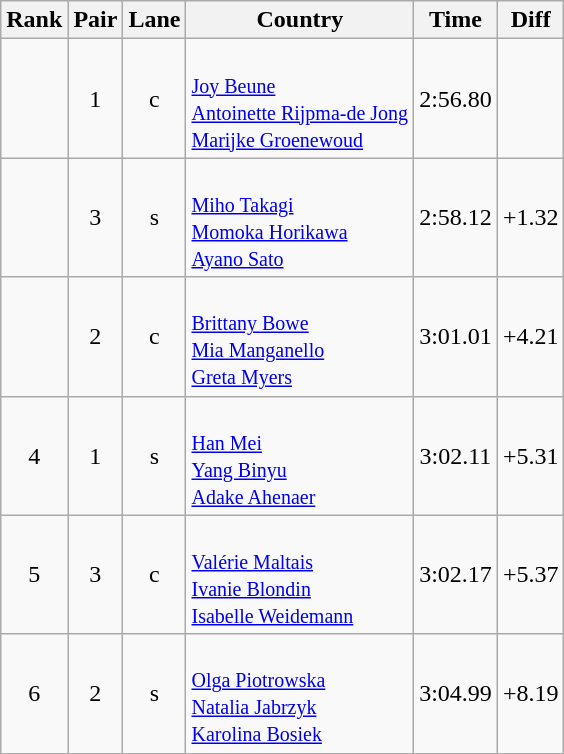<table class="wikitable sortable" style="text-align:center">
<tr>
<th>Rank</th>
<th>Pair</th>
<th>Lane</th>
<th>Country</th>
<th>Time</th>
<th>Diff</th>
</tr>
<tr>
<td></td>
<td>1</td>
<td>c</td>
<td align=left><br><small><a href='#'>Joy Beune</a><br><a href='#'>Antoinette Rijpma-de Jong</a><br><a href='#'>Marijke Groenewoud</a></small></td>
<td>2:56.80</td>
<td></td>
</tr>
<tr>
<td></td>
<td>3</td>
<td>s</td>
<td align=left><br><small><a href='#'>Miho Takagi</a><br><a href='#'>Momoka Horikawa</a><br><a href='#'>Ayano Sato</a></small></td>
<td>2:58.12</td>
<td>+1.32</td>
</tr>
<tr>
<td></td>
<td>2</td>
<td>c</td>
<td align=left><br><small><a href='#'>Brittany Bowe</a><br><a href='#'>Mia Manganello</a><br><a href='#'>Greta Myers</a></small></td>
<td>3:01.01</td>
<td>+4.21</td>
</tr>
<tr>
<td>4</td>
<td>1</td>
<td>s</td>
<td align=left><br><small><a href='#'>Han Mei</a><br><a href='#'>Yang Binyu</a><br><a href='#'>Adake Ahenaer</a></small></td>
<td>3:02.11</td>
<td>+5.31</td>
</tr>
<tr>
<td>5</td>
<td>3</td>
<td>c</td>
<td align=left><br><small><a href='#'>Valérie Maltais</a><br><a href='#'>Ivanie Blondin</a><br><a href='#'>Isabelle Weidemann</a></small></td>
<td>3:02.17</td>
<td>+5.37</td>
</tr>
<tr>
<td>6</td>
<td>2</td>
<td>s</td>
<td align=left><br><small><a href='#'>Olga Piotrowska</a><br><a href='#'>Natalia Jabrzyk</a><br><a href='#'>Karolina Bosiek</a></small></td>
<td>3:04.99</td>
<td>+8.19</td>
</tr>
</table>
